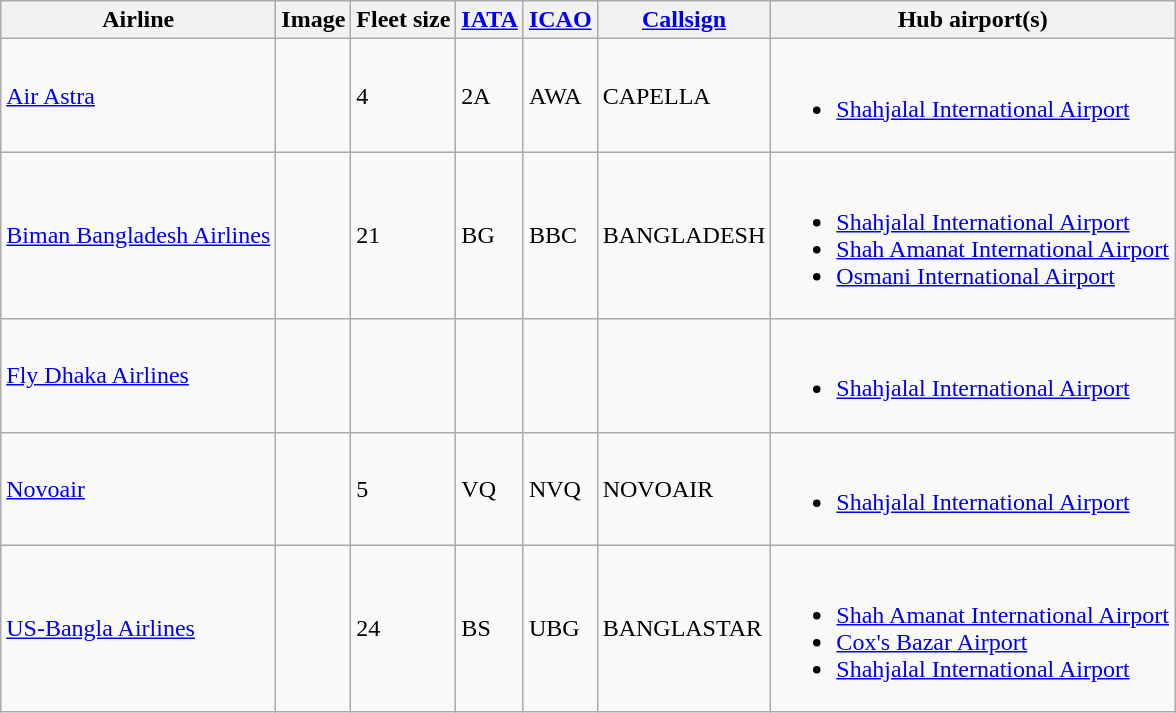<table class="wikitable sortable static-row-numbers static-row-header-text"  style="border: 1; cellpadding: 2; cellspacing: 3;">
<tr valign="right">
<th>Airline</th>
<th>Image</th>
<th>Fleet size</th>
<th><a href='#'>IATA</a></th>
<th><a href='#'>ICAO</a></th>
<th><a href='#'>Callsign</a></th>
<th>Hub airport(s)</th>
</tr>
<tr>
<td><a href='#'>Air Astra</a></td>
<td></td>
<td>4</td>
<td>2A</td>
<td>AWA</td>
<td>CAPELLA</td>
<td><br><ul><li><a href='#'>Shahjalal International Airport</a></li></ul></td>
</tr>
<tr>
<td><a href='#'>Biman Bangladesh Airlines</a></td>
<td></td>
<td>21</td>
<td>BG</td>
<td>BBC</td>
<td>BANGLADESH</td>
<td><br><ul><li><a href='#'>Shahjalal International Airport</a></li><li><a href='#'>Shah Amanat International Airport</a></li><li><a href='#'>Osmani International Airport</a></li></ul></td>
</tr>
<tr>
<td><a href='#'>Fly Dhaka Airlines</a></td>
<td></td>
<td></td>
<td></td>
<td></td>
<td></td>
<td><br><ul><li><a href='#'>Shahjalal International Airport</a></li></ul></td>
</tr>
<tr>
<td><a href='#'>Novoair</a></td>
<td></td>
<td>5</td>
<td>VQ</td>
<td>NVQ</td>
<td>NOVOAIR</td>
<td><br><ul><li><a href='#'>Shahjalal International Airport</a></li></ul></td>
</tr>
<tr>
<td><a href='#'>US-Bangla Airlines</a></td>
<td></td>
<td>24</td>
<td>BS</td>
<td>UBG</td>
<td>BANGLASTAR</td>
<td><br><ul><li><a href='#'>Shah Amanat International Airport</a></li><li><a href='#'>Cox's Bazar Airport</a></li><li><a href='#'>Shahjalal International Airport</a></li></ul></td>
</tr>
</table>
